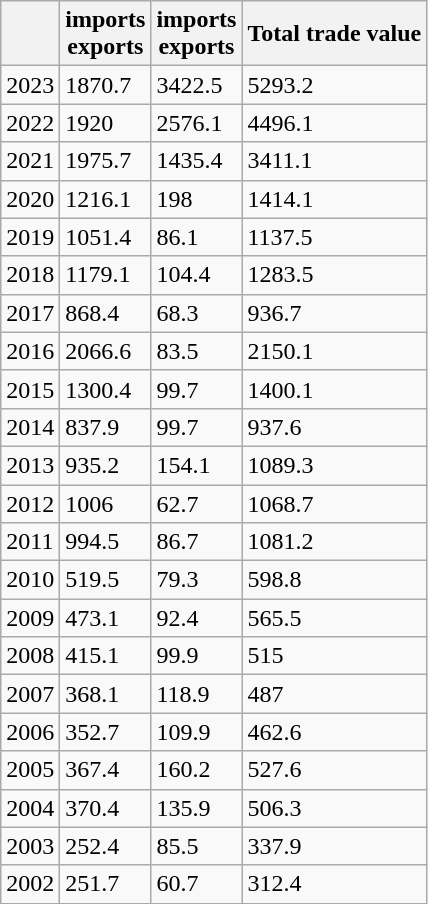<table class="wikitable">
<tr>
<th></th>
<th> imports<br> exports</th>
<th> imports<br> exports</th>
<th>Total trade value</th>
</tr>
<tr>
<td>2023</td>
<td>1870.7</td>
<td>3422.5</td>
<td>5293.2</td>
</tr>
<tr>
<td>2022</td>
<td>1920</td>
<td>2576.1</td>
<td>4496.1</td>
</tr>
<tr>
<td>2021</td>
<td>1975.7</td>
<td>1435.4</td>
<td>3411.1</td>
</tr>
<tr>
<td>2020</td>
<td>1216.1</td>
<td>198</td>
<td>1414.1</td>
</tr>
<tr>
<td>2019</td>
<td>1051.4</td>
<td>86.1</td>
<td>1137.5</td>
</tr>
<tr>
<td>2018</td>
<td>1179.1</td>
<td>104.4</td>
<td>1283.5</td>
</tr>
<tr>
<td>2017</td>
<td>868.4</td>
<td>68.3</td>
<td>936.7</td>
</tr>
<tr>
<td>2016</td>
<td>2066.6</td>
<td>83.5</td>
<td>2150.1</td>
</tr>
<tr>
<td>2015</td>
<td>1300.4</td>
<td>99.7</td>
<td>1400.1</td>
</tr>
<tr>
<td>2014</td>
<td>837.9</td>
<td>99.7</td>
<td>937.6</td>
</tr>
<tr>
<td>2013</td>
<td>935.2</td>
<td>154.1</td>
<td>1089.3</td>
</tr>
<tr>
<td>2012</td>
<td>1006</td>
<td>62.7</td>
<td>1068.7</td>
</tr>
<tr>
<td>2011</td>
<td>994.5</td>
<td>86.7</td>
<td>1081.2</td>
</tr>
<tr>
<td>2010</td>
<td>519.5</td>
<td>79.3</td>
<td>598.8</td>
</tr>
<tr>
<td>2009</td>
<td>473.1</td>
<td>92.4</td>
<td>565.5</td>
</tr>
<tr>
<td>2008</td>
<td>415.1</td>
<td>99.9</td>
<td>515</td>
</tr>
<tr>
<td>2007</td>
<td>368.1</td>
<td>118.9</td>
<td>487</td>
</tr>
<tr>
<td>2006</td>
<td>352.7</td>
<td>109.9</td>
<td>462.6</td>
</tr>
<tr>
<td>2005</td>
<td>367.4</td>
<td>160.2</td>
<td>527.6</td>
</tr>
<tr>
<td>2004</td>
<td>370.4</td>
<td>135.9</td>
<td>506.3</td>
</tr>
<tr>
<td>2003</td>
<td>252.4</td>
<td>85.5</td>
<td>337.9</td>
</tr>
<tr>
<td>2002</td>
<td>251.7</td>
<td>60.7</td>
<td>312.4</td>
</tr>
</table>
